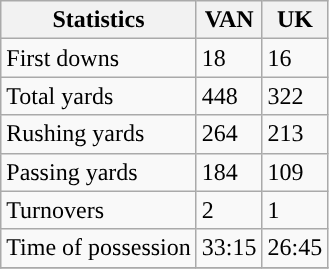<table class="wikitable">
<tr>
<th>Statistics</th>
<th>VAN</th>
<th>UK</th>
</tr>
<tr>
<td>First downs</td>
<td>18</td>
<td>16</td>
</tr>
<tr>
<td>Total yards</td>
<td>448</td>
<td>322</td>
</tr>
<tr>
<td>Rushing yards</td>
<td>264</td>
<td>213</td>
</tr>
<tr>
<td>Passing yards</td>
<td>184</td>
<td>109</td>
</tr>
<tr>
<td>Turnovers</td>
<td>2</td>
<td>1</td>
</tr>
<tr>
<td>Time of possession</td>
<td>33:15</td>
<td>26:45</td>
</tr>
<tr>
</tr>
</table>
